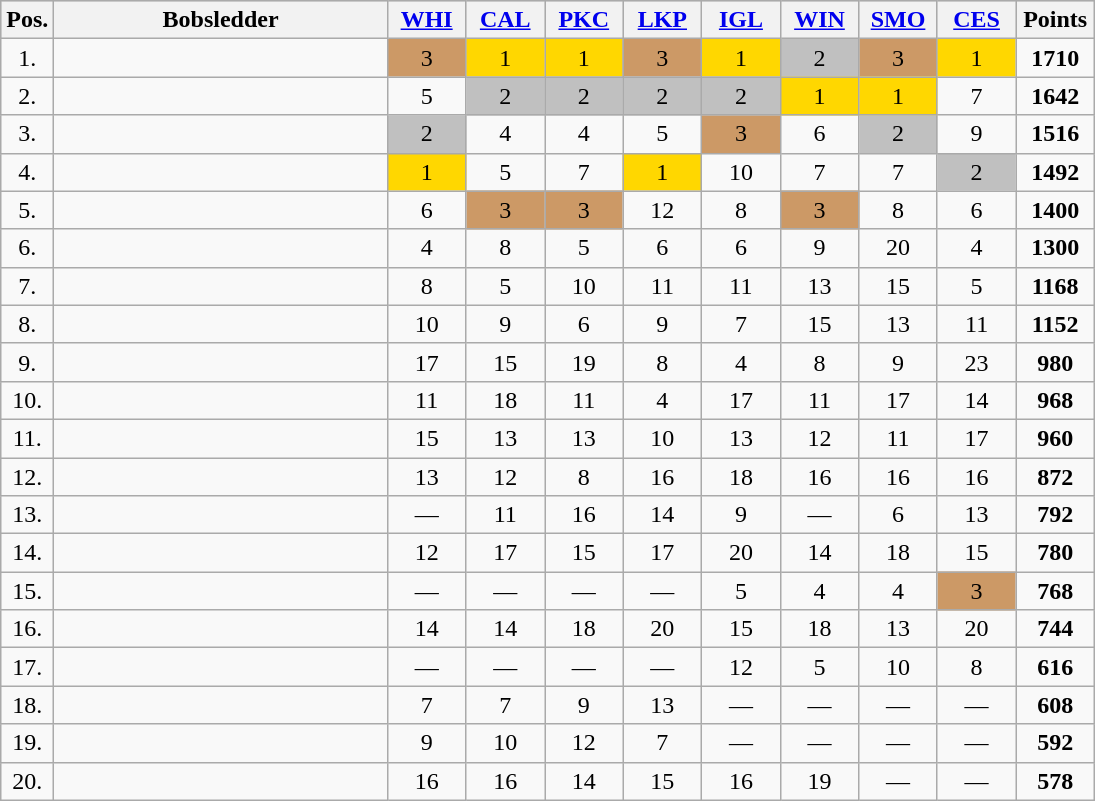<table class=wikitable  bgcolor="#f7f8ff" cellpadding="3" cellspacing="0" border="1" style="text-align:center; border: gray solid 1px; border-collapse: collapse;">
<tr bgcolor="#CCCCCC">
<th width="10">Pos.</th>
<th width="215">Bobsledder</th>
<th width="45"><a href='#'>WHI</a></th>
<th width="45"><a href='#'>CAL</a></th>
<th width="45"><a href='#'>PKC</a></th>
<th width="45"><a href='#'>LKP</a></th>
<th width="45"><a href='#'>IGL</a></th>
<th width="45"><a href='#'>WIN</a></th>
<th width="45"><a href='#'>SMO</a></th>
<th width="45"><a href='#'>CES</a></th>
<th width="45">Points</th>
</tr>
<tr>
<td>1.</td>
<td align="left"></td>
<td bgcolor="cc9966">3</td>
<td bgcolor="gold">1</td>
<td bgcolor="gold">1</td>
<td bgcolor="cc9966">3</td>
<td bgcolor="gold">1</td>
<td bgcolor="silver">2</td>
<td bgcolor="cc9966">3</td>
<td bgcolor="gold">1</td>
<td><strong>1710</strong></td>
</tr>
<tr>
<td>2.</td>
<td align="left"></td>
<td>5</td>
<td bgcolor="silver">2</td>
<td bgcolor="silver">2</td>
<td bgcolor="silver">2</td>
<td bgcolor="silver">2</td>
<td bgcolor="gold">1</td>
<td bgcolor="gold">1</td>
<td>7</td>
<td><strong>1642</strong></td>
</tr>
<tr>
<td>3.</td>
<td align="left"></td>
<td bgcolor="silver">2</td>
<td>4</td>
<td>4</td>
<td>5</td>
<td bgcolor="cc9966">3</td>
<td>6</td>
<td bgcolor="silver">2</td>
<td>9</td>
<td><strong>1516</strong></td>
</tr>
<tr>
<td>4.</td>
<td align="left"></td>
<td bgcolor="gold">1</td>
<td>5</td>
<td>7</td>
<td bgcolor="gold">1</td>
<td>10</td>
<td>7</td>
<td>7</td>
<td bgcolor="silver">2</td>
<td><strong>1492</strong></td>
</tr>
<tr>
<td>5.</td>
<td align="left"></td>
<td>6</td>
<td bgcolor="cc9966">3</td>
<td bgcolor="cc9966">3</td>
<td>12</td>
<td>8</td>
<td bgcolor="cc9966">3</td>
<td>8</td>
<td>6</td>
<td><strong>1400</strong></td>
</tr>
<tr>
<td>6.</td>
<td align="left"></td>
<td>4</td>
<td>8</td>
<td>5</td>
<td>6</td>
<td>6</td>
<td>9</td>
<td>20</td>
<td>4</td>
<td><strong>1300</strong></td>
</tr>
<tr>
<td>7.</td>
<td align="left"></td>
<td>8</td>
<td>5</td>
<td>10</td>
<td>11</td>
<td>11</td>
<td>13</td>
<td>15</td>
<td>5</td>
<td><strong>1168</strong></td>
</tr>
<tr>
<td>8.</td>
<td align="left"></td>
<td>10</td>
<td>9</td>
<td>6</td>
<td>9</td>
<td>7</td>
<td>15</td>
<td>13</td>
<td>11</td>
<td><strong>1152</strong></td>
</tr>
<tr>
<td>9.</td>
<td align="left"></td>
<td>17</td>
<td>15</td>
<td>19</td>
<td>8</td>
<td>4</td>
<td>8</td>
<td>9</td>
<td>23</td>
<td><strong>980</strong></td>
</tr>
<tr>
<td>10.</td>
<td align="left"></td>
<td>11</td>
<td>18</td>
<td>11</td>
<td>4</td>
<td>17</td>
<td>11</td>
<td>17</td>
<td>14</td>
<td><strong>968</strong></td>
</tr>
<tr>
<td>11.</td>
<td align="left"></td>
<td>15</td>
<td>13</td>
<td>13</td>
<td>10</td>
<td>13</td>
<td>12</td>
<td>11</td>
<td>17</td>
<td><strong>960</strong></td>
</tr>
<tr>
<td>12.</td>
<td align="left"></td>
<td>13</td>
<td>12</td>
<td>8</td>
<td>16</td>
<td>18</td>
<td>16</td>
<td>16</td>
<td>16</td>
<td><strong>872</strong></td>
</tr>
<tr>
<td>13.</td>
<td align="left"></td>
<td>—</td>
<td>11</td>
<td>16</td>
<td>14</td>
<td>9</td>
<td>—</td>
<td>6</td>
<td>13</td>
<td><strong>792</strong></td>
</tr>
<tr>
<td>14.</td>
<td align="left"></td>
<td>12</td>
<td>17</td>
<td>15</td>
<td>17</td>
<td>20</td>
<td>14</td>
<td>18</td>
<td>15</td>
<td><strong>780</strong></td>
</tr>
<tr>
<td>15.</td>
<td align="left"></td>
<td>—</td>
<td>—</td>
<td>—</td>
<td>—</td>
<td>5</td>
<td>4</td>
<td>4</td>
<td bgcolor="cc9966">3</td>
<td><strong>768</strong></td>
</tr>
<tr>
<td>16.</td>
<td align="left"></td>
<td>14</td>
<td>14</td>
<td>18</td>
<td>20</td>
<td>15</td>
<td>18</td>
<td>13</td>
<td>20</td>
<td><strong>744</strong></td>
</tr>
<tr>
<td>17.</td>
<td align="left"></td>
<td>—</td>
<td>—</td>
<td>—</td>
<td>—</td>
<td>12</td>
<td>5</td>
<td>10</td>
<td>8</td>
<td><strong>616</strong></td>
</tr>
<tr>
<td>18.</td>
<td align="left"></td>
<td>7</td>
<td>7</td>
<td>9</td>
<td>13</td>
<td>—</td>
<td>—</td>
<td>—</td>
<td>—</td>
<td><strong>608</strong></td>
</tr>
<tr>
<td>19.</td>
<td align="left"></td>
<td>9</td>
<td>10</td>
<td>12</td>
<td>7</td>
<td>—</td>
<td>—</td>
<td>—</td>
<td>—</td>
<td><strong>592</strong></td>
</tr>
<tr>
<td>20.</td>
<td align="left"></td>
<td>16</td>
<td>16</td>
<td>14</td>
<td>15</td>
<td>16</td>
<td>19</td>
<td>—</td>
<td>—</td>
<td><strong>578</strong></td>
</tr>
</table>
